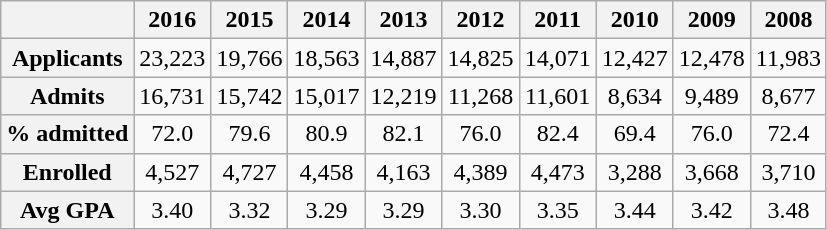<table class="wikitable" style="text-align:center">
<tr>
<th> </th>
<th>2016</th>
<th>2015</th>
<th>2014</th>
<th>2013</th>
<th>2012</th>
<th>2011</th>
<th>2010</th>
<th>2009</th>
<th>2008</th>
</tr>
<tr>
<th>Applicants</th>
<td>23,223</td>
<td>19,766</td>
<td>18,563</td>
<td>14,887</td>
<td>14,825</td>
<td>14,071</td>
<td>12,427</td>
<td>12,478</td>
<td>11,983</td>
</tr>
<tr>
<th>Admits</th>
<td>16,731</td>
<td>15,742</td>
<td>15,017</td>
<td>12,219</td>
<td>11,268</td>
<td>11,601</td>
<td>8,634</td>
<td>9,489</td>
<td>8,677</td>
</tr>
<tr>
<th>% admitted</th>
<td>72.0</td>
<td>79.6</td>
<td>80.9</td>
<td>82.1</td>
<td>76.0</td>
<td>82.4</td>
<td>69.4</td>
<td>76.0</td>
<td>72.4</td>
</tr>
<tr>
<th>Enrolled</th>
<td>4,527</td>
<td>4,727</td>
<td>4,458</td>
<td>4,163</td>
<td>4,389</td>
<td>4,473</td>
<td>3,288</td>
<td>3,668</td>
<td>3,710</td>
</tr>
<tr>
<th>Avg GPA</th>
<td>3.40</td>
<td>3.32</td>
<td>3.29</td>
<td>3.29</td>
<td>3.30</td>
<td>3.35</td>
<td>3.44</td>
<td>3.42</td>
<td>3.48</td>
</tr>
</table>
